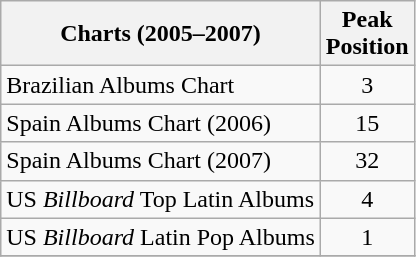<table class="wikitable sortable">
<tr>
<th>Charts (2005–2007)</th>
<th>Peak<br>Position</th>
</tr>
<tr>
<td>Brazilian Albums Chart</td>
<td align="center">3</td>
</tr>
<tr>
<td>Spain Albums Chart (2006)</td>
<td align="center">15</td>
</tr>
<tr>
<td>Spain Albums Chart (2007)</td>
<td align="center">32</td>
</tr>
<tr>
<td>US <em>Billboard</em> Top Latin Albums</td>
<td align="center">4</td>
</tr>
<tr>
<td>US <em>Billboard</em> Latin Pop Albums</td>
<td align="center">1</td>
</tr>
<tr>
</tr>
</table>
